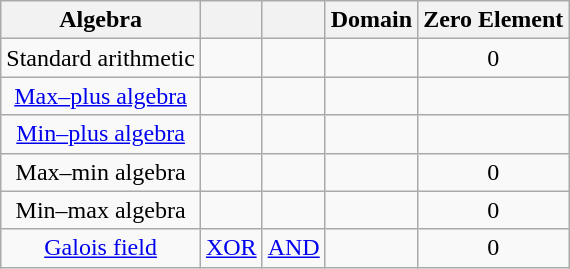<table class="wikitable" style="text-align: center;">
<tr>
<th>Algebra</th>
<th></th>
<th></th>
<th>Domain</th>
<th>Zero Element</th>
</tr>
<tr>
<td>Standard arithmetic</td>
<td></td>
<td></td>
<td></td>
<td>0</td>
</tr>
<tr>
<td><a href='#'>Max–plus algebra</a></td>
<td></td>
<td></td>
<td></td>
<td></td>
</tr>
<tr>
<td><a href='#'>Min–plus algebra</a></td>
<td></td>
<td></td>
<td></td>
<td></td>
</tr>
<tr>
<td>Max–min algebra</td>
<td></td>
<td></td>
<td></td>
<td>0</td>
</tr>
<tr>
<td>Min–max algebra</td>
<td></td>
<td></td>
<td></td>
<td>0</td>
</tr>
<tr>
<td><a href='#'>Galois field</a></td>
<td><a href='#'>XOR</a></td>
<td><a href='#'>AND</a></td>
<td></td>
<td>0</td>
</tr>
</table>
